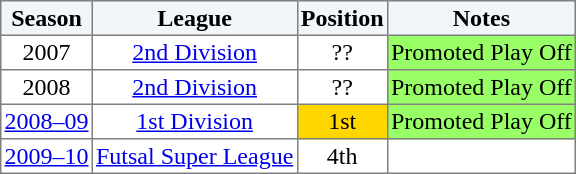<table border="1" cellpadding="2" style="border-collapse:collapse; text-align:center; font-size:normal;">
<tr style="background:#f0f6fa;">
<th>Season</th>
<th>League</th>
<th>Position</th>
<th>Notes</th>
</tr>
<tr>
<td>2007</td>
<td><a href='#'>2nd Division</a></td>
<td>??</td>
<td bgcolor=99FF66>Promoted Play Off</td>
</tr>
<tr>
<td>2008</td>
<td><a href='#'>2nd Division</a></td>
<td>??</td>
<td bgcolor=99FF66>Promoted Play Off</td>
</tr>
<tr>
<td><a href='#'>2008–09</a></td>
<td><a href='#'>1st Division</a></td>
<td bgcolor=gold>1st</td>
<td bgcolor=99FF66>Promoted Play Off</td>
</tr>
<tr>
<td><a href='#'>2009–10</a></td>
<td><a href='#'>Futsal Super League</a></td>
<td>4th</td>
<td></td>
</tr>
</table>
